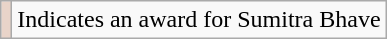<table class="wikitable">
<tr>
<td align=center style="background-color:#E9D4C9"></td>
<td>Indicates an award for Sumitra Bhave</td>
</tr>
</table>
